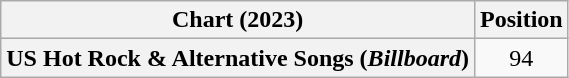<table class="wikitable plainrowheaders" style="text-align: center">
<tr>
<th scope="col">Chart (2023)</th>
<th scope="col">Position</th>
</tr>
<tr>
<th scope="row">US Hot Rock & Alternative Songs (<em>Billboard</em>)</th>
<td>94</td>
</tr>
</table>
